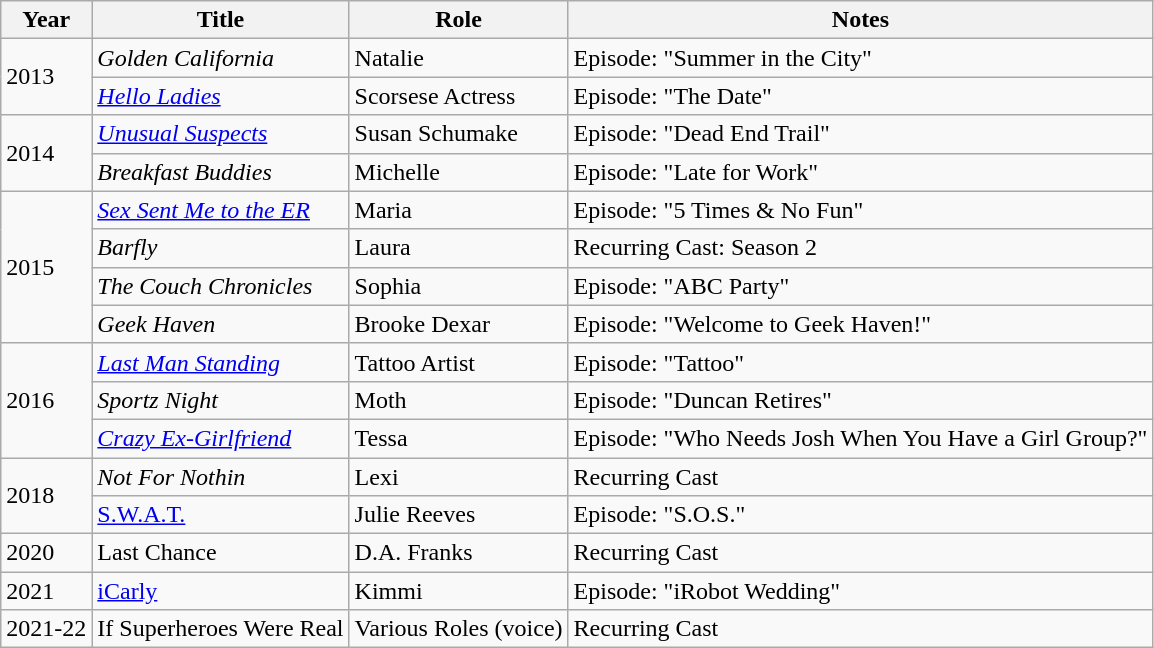<table class="wikitable plainrowheaders sortable" style="margin-right: 0;">
<tr>
<th>Year</th>
<th>Title</th>
<th>Role</th>
<th>Notes</th>
</tr>
<tr>
<td rowspan=2>2013</td>
<td><em>Golden California</em></td>
<td>Natalie</td>
<td>Episode: "Summer in the City"</td>
</tr>
<tr>
<td><em><a href='#'>Hello Ladies</a></em></td>
<td>Scorsese Actress</td>
<td>Episode: "The Date"</td>
</tr>
<tr>
<td rowspan=2>2014</td>
<td><em><a href='#'>Unusual Suspects</a></em></td>
<td>Susan Schumake</td>
<td>Episode: "Dead End Trail"</td>
</tr>
<tr>
<td><em>Breakfast Buddies</em></td>
<td>Michelle</td>
<td>Episode: "Late for Work"</td>
</tr>
<tr>
<td rowspan=4>2015</td>
<td><em><a href='#'>Sex Sent Me to the ER</a></em></td>
<td>Maria</td>
<td>Episode: "5 Times & No Fun"</td>
</tr>
<tr>
<td><em>Barfly</em></td>
<td>Laura</td>
<td>Recurring Cast: Season 2</td>
</tr>
<tr>
<td><em>The Couch Chronicles</em></td>
<td>Sophia</td>
<td>Episode: "ABC Party"</td>
</tr>
<tr>
<td><em>Geek Haven</em></td>
<td>Brooke Dexar</td>
<td>Episode: "Welcome to Geek Haven!"</td>
</tr>
<tr>
<td rowspan=3>2016</td>
<td><em><a href='#'>Last Man Standing</a></em></td>
<td>Tattoo Artist</td>
<td>Episode: "Tattoo"</td>
</tr>
<tr>
<td><em>Sportz Night</em></td>
<td>Moth</td>
<td>Episode: "Duncan Retires"</td>
</tr>
<tr>
<td><em><a href='#'>Crazy Ex-Girlfriend</a></em></td>
<td>Tessa</td>
<td>Episode: "Who Needs Josh When You Have a Girl Group?"</td>
</tr>
<tr>
<td rowspan=2>2018</td>
<td><em>Not For Nothin<strong></td>
<td>Lexi</td>
<td>Recurring Cast</td>
</tr>
<tr>
<td></em><a href='#'>S.W.A.T.</a><em></td>
<td>Julie Reeves</td>
<td>Episode: "S.O.S."</td>
</tr>
<tr>
<td>2020</td>
<td></em>Last Chance<em></td>
<td>D.A. Franks</td>
<td>Recurring Cast</td>
</tr>
<tr>
<td>2021</td>
<td></em><a href='#'>iCarly</a><em></td>
<td>Kimmi</td>
<td>Episode: "iRobot Wedding"</td>
</tr>
<tr>
<td>2021-22</td>
<td></em>If Superheroes Were Real<em></td>
<td>Various Roles (voice)</td>
<td>Recurring Cast</td>
</tr>
</table>
